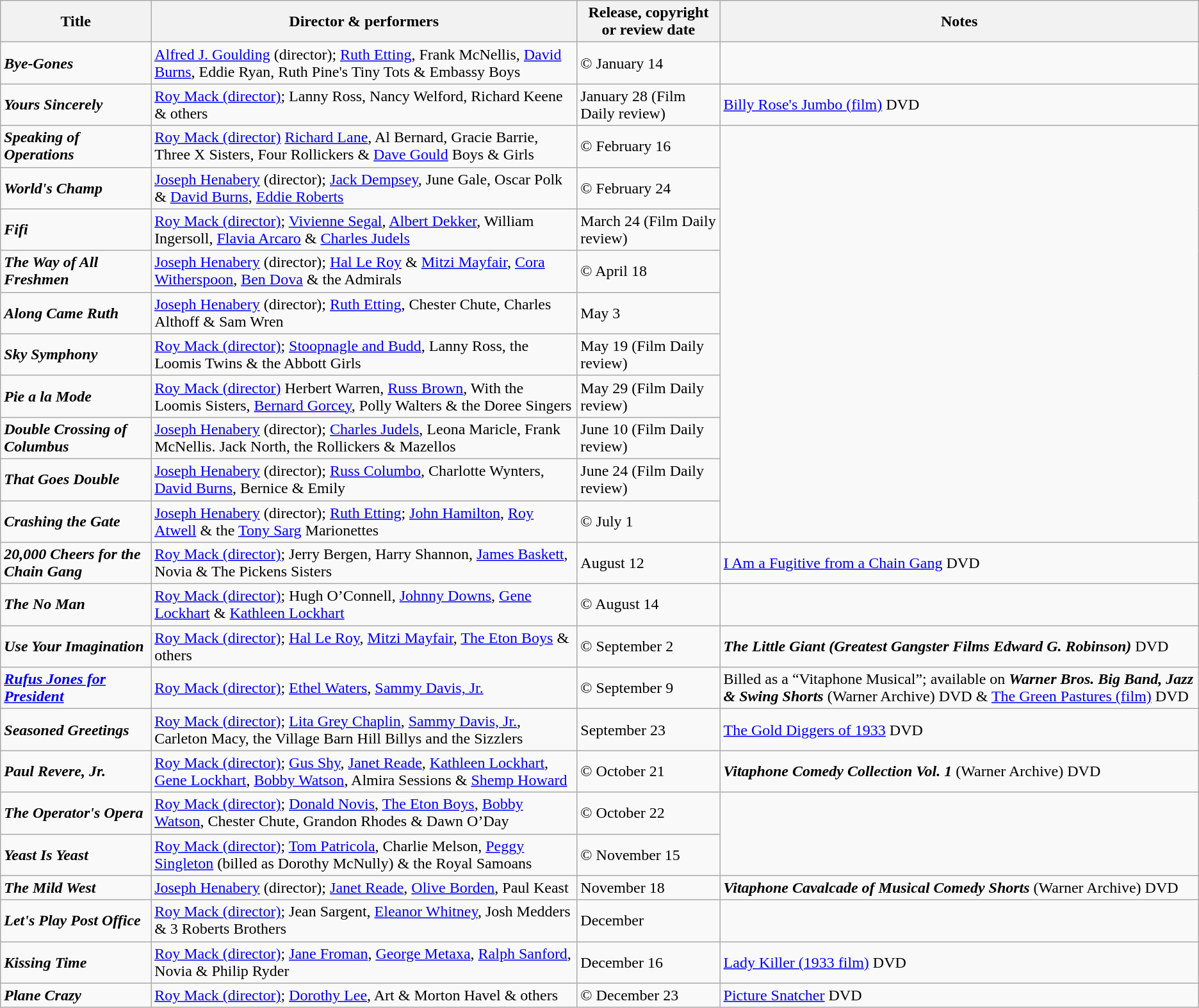<table class="wikitable sortable" border="1">
<tr>
<th>Title</th>
<th>Director & performers</th>
<th>Release, copyright or review date</th>
<th>Notes</th>
</tr>
<tr>
<td><strong><em>Bye-Gones</em></strong></td>
<td><a href='#'>Alfred J. Goulding</a> (director); <a href='#'>Ruth Etting</a>, Frank McNellis, <a href='#'>David Burns</a>, Eddie Ryan, Ruth Pine's Tiny Tots & Embassy Boys</td>
<td>© January 14</td>
</tr>
<tr>
<td><strong><em>Yours Sincerely</em></strong></td>
<td><a href='#'>Roy Mack (director)</a>; Lanny Ross, Nancy Welford, Richard Keene & others</td>
<td>January 28 (Film Daily review)</td>
<td><a href='#'>Billy Rose's Jumbo (film)</a> DVD</td>
</tr>
<tr>
<td><strong><em>Speaking of Operations</em></strong></td>
<td><a href='#'>Roy Mack (director)</a>  <a href='#'>Richard Lane</a>, Al Bernard, Gracie Barrie, Three X Sisters, Four Rollickers & <a href='#'>Dave Gould</a> Boys & Girls</td>
<td>© February 16</td>
</tr>
<tr>
<td><strong><em>World's Champ</em></strong></td>
<td><a href='#'>Joseph Henabery</a> (director); <a href='#'>Jack Dempsey</a>, June Gale, Oscar Polk & <a href='#'>David Burns</a>, <a href='#'>Eddie Roberts</a></td>
<td>© February 24</td>
</tr>
<tr>
<td><strong><em>Fifi</em></strong></td>
<td><a href='#'>Roy Mack (director)</a>; <a href='#'>Vivienne Segal</a>, <a href='#'>Albert Dekker</a>, William Ingersoll, <a href='#'>Flavia Arcaro</a> & <a href='#'>Charles Judels</a></td>
<td>March 24 (Film Daily review)</td>
</tr>
<tr>
<td><strong><em>The Way of All Freshmen</em></strong></td>
<td><a href='#'>Joseph Henabery</a> (director); <a href='#'>Hal Le Roy</a> & <a href='#'>Mitzi Mayfair</a>, <a href='#'>Cora Witherspoon</a>, <a href='#'>Ben Dova</a> & the Admirals</td>
<td>© April 18</td>
</tr>
<tr>
<td><strong><em>Along Came Ruth</em></strong></td>
<td><a href='#'>Joseph Henabery</a> (director); <a href='#'>Ruth Etting</a>, Chester Chute, Charles Althoff & Sam Wren</td>
<td>May 3</td>
</tr>
<tr>
<td><strong><em>Sky Symphony</em></strong></td>
<td><a href='#'>Roy Mack (director)</a>; <a href='#'>Stoopnagle and Budd</a>, Lanny Ross, the Loomis Twins & the Abbott Girls</td>
<td>May 19 (Film Daily review)</td>
</tr>
<tr>
<td><strong><em>Pie a la Mode</em></strong></td>
<td><a href='#'>Roy Mack (director)</a>  Herbert Warren, <a href='#'>Russ Brown</a>, With the Loomis Sisters, <a href='#'>Bernard Gorcey</a>, Polly Walters & the Doree Singers</td>
<td>May 29 (Film Daily review)</td>
</tr>
<tr>
<td><strong><em>Double Crossing of Columbus</em></strong></td>
<td><a href='#'>Joseph Henabery</a> (director); <a href='#'>Charles Judels</a>, Leona Maricle, Frank McNellis. Jack North, the Rollickers & Mazellos</td>
<td>June 10 (Film Daily review)</td>
</tr>
<tr>
<td><strong><em>That Goes Double</em></strong></td>
<td><a href='#'>Joseph Henabery</a> (director); <a href='#'>Russ Columbo</a>, Charlotte Wynters, <a href='#'>David Burns</a>, Bernice & Emily</td>
<td>June 24 (Film Daily review)</td>
</tr>
<tr>
<td><strong><em>Crashing the Gate</em></strong></td>
<td><a href='#'>Joseph Henabery</a> (director); <a href='#'>Ruth Etting</a>; <a href='#'>John Hamilton</a>, <a href='#'>Roy Atwell</a> & the <a href='#'>Tony Sarg</a> Marionettes</td>
<td>© July 1</td>
</tr>
<tr>
<td><strong><em>20,000 Cheers for the Chain Gang</em></strong></td>
<td><a href='#'>Roy Mack (director)</a>; Jerry Bergen, Harry Shannon, <a href='#'>James Baskett</a>, Novia & The Pickens Sisters</td>
<td>August 12</td>
<td><a href='#'>I Am a Fugitive from a Chain Gang</a> DVD</td>
</tr>
<tr>
<td><strong><em>The No Man</em></strong></td>
<td><a href='#'>Roy Mack (director)</a>; Hugh O’Connell, <a href='#'>Johnny Downs</a>, <a href='#'>Gene Lockhart</a> & <a href='#'>Kathleen Lockhart</a></td>
<td>© August 14</td>
</tr>
<tr>
<td><strong><em>Use Your Imagination</em></strong></td>
<td><a href='#'>Roy Mack (director)</a>; <a href='#'>Hal Le Roy</a>, <a href='#'>Mitzi Mayfair</a>, <a href='#'>The Eton Boys</a> & others</td>
<td>© September 2</td>
<td><strong><em>The Little Giant (Greatest Gangster Films Edward G. Robinson) </em></strong> DVD</td>
</tr>
<tr>
<td><strong><em><a href='#'>Rufus Jones for President</a></em></strong></td>
<td><a href='#'>Roy Mack (director)</a>; <a href='#'>Ethel Waters</a>, <a href='#'>Sammy Davis, Jr.</a></td>
<td>© September 9</td>
<td>Billed as a “Vitaphone Musical”; available on <strong><em>Warner Bros. Big Band, Jazz & Swing Shorts</em></strong> (Warner Archive) DVD & <a href='#'>The Green Pastures (film)</a> DVD</td>
</tr>
<tr>
<td><strong><em>Seasoned Greetings</em></strong></td>
<td><a href='#'>Roy Mack (director)</a>; <a href='#'>Lita Grey Chaplin</a>, <a href='#'>Sammy Davis, Jr.</a>, Carleton Macy, the Village Barn Hill Billys and the Sizzlers</td>
<td>September 23</td>
<td><a href='#'>The Gold Diggers of 1933</a> DVD</td>
</tr>
<tr>
<td><strong><em>Paul Revere, Jr. </em></strong></td>
<td><a href='#'>Roy Mack (director)</a>; <a href='#'>Gus Shy</a>, <a href='#'>Janet Reade</a>, <a href='#'>Kathleen Lockhart</a>, <a href='#'>Gene Lockhart</a>, <a href='#'>Bobby Watson</a>, Almira Sessions & <a href='#'>Shemp Howard</a></td>
<td>© October 21</td>
<td><strong><em>Vitaphone Comedy Collection Vol. 1</em></strong> (Warner Archive) DVD</td>
</tr>
<tr>
<td><strong><em>The Operator's Opera</em></strong></td>
<td><a href='#'>Roy Mack (director)</a>; <a href='#'>Donald Novis</a>, <a href='#'>The Eton Boys</a>, <a href='#'>Bobby Watson</a>, Chester Chute, Grandon Rhodes & Dawn O’Day</td>
<td>© October 22</td>
</tr>
<tr>
<td><strong><em>Yeast Is Yeast</em></strong></td>
<td><a href='#'>Roy Mack (director)</a>; <a href='#'>Tom Patricola</a>, Charlie Melson, <a href='#'>Peggy Singleton</a> (billed as Dorothy McNully) & the Royal Samoans</td>
<td>© November 15</td>
</tr>
<tr>
<td><strong><em>The Mild West</em></strong></td>
<td><a href='#'>Joseph Henabery</a> (director); <a href='#'>Janet Reade</a>, <a href='#'>Olive Borden</a>, Paul Keast</td>
<td>November 18</td>
<td><strong><em>Vitaphone Cavalcade of Musical Comedy Shorts</em></strong> (Warner Archive) DVD</td>
</tr>
<tr>
<td><strong><em>Let's Play Post Office</em></strong></td>
<td><a href='#'>Roy Mack (director)</a>; Jean Sargent, <a href='#'>Eleanor Whitney</a>, Josh Medders & 3 Roberts Brothers</td>
<td>December</td>
</tr>
<tr>
<td><strong><em>Kissing Time</em></strong></td>
<td><a href='#'>Roy Mack (director)</a>; <a href='#'>Jane Froman</a>, <a href='#'>George Metaxa</a>, <a href='#'>Ralph Sanford</a>, Novia & Philip Ryder</td>
<td>December 16</td>
<td><a href='#'>Lady Killer (1933 film)</a> DVD</td>
</tr>
<tr>
<td><strong><em>Plane Crazy</em></strong></td>
<td><a href='#'>Roy Mack (director)</a>; <a href='#'>Dorothy Lee</a>, Art & Morton Havel & others</td>
<td>© December 23</td>
<td><a href='#'>Picture Snatcher</a> DVD</td>
</tr>
</table>
